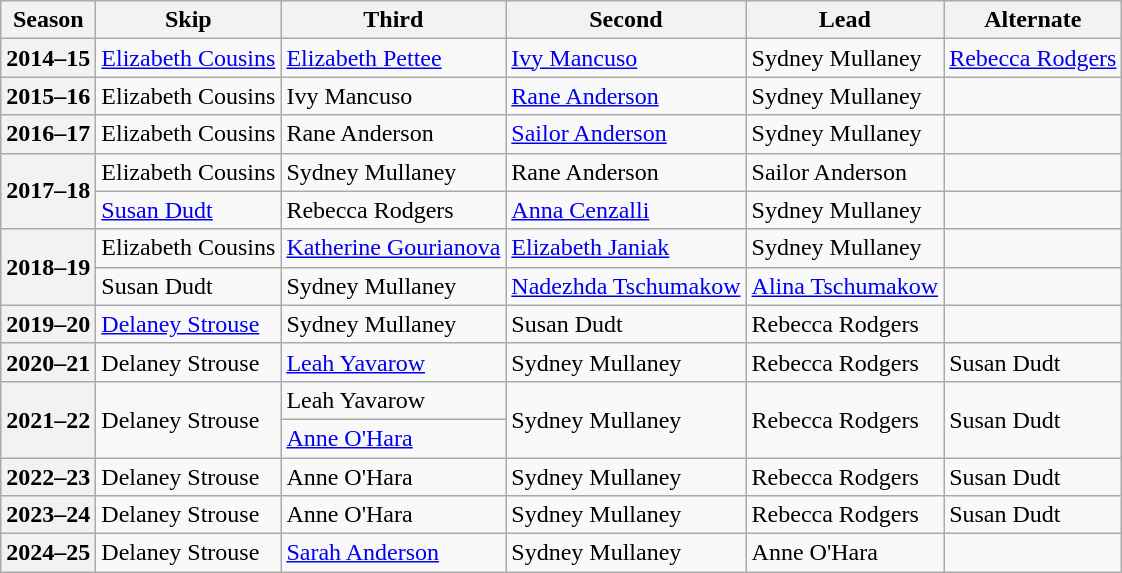<table class="wikitable">
<tr>
<th scope="col">Season</th>
<th scope="col">Skip</th>
<th scope="col">Third</th>
<th scope="col">Second</th>
<th scope="col">Lead</th>
<th scope="col">Alternate</th>
</tr>
<tr>
<th scope="row">2014–15</th>
<td><a href='#'>Elizabeth Cousins</a></td>
<td><a href='#'>Elizabeth Pettee</a></td>
<td><a href='#'>Ivy Mancuso</a></td>
<td>Sydney Mullaney</td>
<td><a href='#'>Rebecca Rodgers</a></td>
</tr>
<tr>
<th scope="row">2015–16</th>
<td>Elizabeth Cousins</td>
<td>Ivy Mancuso</td>
<td><a href='#'>Rane Anderson</a></td>
<td>Sydney Mullaney</td>
<td></td>
</tr>
<tr>
<th scope="row">2016–17</th>
<td>Elizabeth Cousins</td>
<td>Rane Anderson</td>
<td><a href='#'>Sailor Anderson</a></td>
<td>Sydney Mullaney</td>
<td></td>
</tr>
<tr>
<th scope="row" rowspan=2>2017–18</th>
<td>Elizabeth Cousins</td>
<td>Sydney Mullaney</td>
<td>Rane Anderson</td>
<td>Sailor Anderson</td>
<td></td>
</tr>
<tr>
<td><a href='#'>Susan Dudt</a></td>
<td>Rebecca Rodgers</td>
<td><a href='#'>Anna Cenzalli</a></td>
<td>Sydney Mullaney</td>
<td></td>
</tr>
<tr>
<th scope="row" rowspan=2>2018–19</th>
<td>Elizabeth Cousins</td>
<td><a href='#'>Katherine Gourianova</a></td>
<td><a href='#'>Elizabeth Janiak</a></td>
<td>Sydney Mullaney</td>
<td></td>
</tr>
<tr>
<td>Susan Dudt</td>
<td>Sydney Mullaney</td>
<td><a href='#'>Nadezhda Tschumakow</a></td>
<td><a href='#'>Alina Tschumakow</a></td>
<td></td>
</tr>
<tr>
<th scope="row">2019–20</th>
<td><a href='#'>Delaney Strouse</a></td>
<td>Sydney Mullaney</td>
<td>Susan Dudt</td>
<td>Rebecca Rodgers</td>
<td></td>
</tr>
<tr>
<th scope="row">2020–21</th>
<td>Delaney Strouse</td>
<td><a href='#'>Leah Yavarow</a></td>
<td>Sydney Mullaney</td>
<td>Rebecca Rodgers</td>
<td>Susan Dudt</td>
</tr>
<tr>
<th scope="row" rowspan=2>2021–22</th>
<td rowspan=2>Delaney Strouse</td>
<td>Leah Yavarow</td>
<td rowspan=2>Sydney Mullaney</td>
<td rowspan=2>Rebecca Rodgers</td>
<td rowspan=2>Susan Dudt</td>
</tr>
<tr>
<td><a href='#'>Anne O'Hara</a></td>
</tr>
<tr>
<th scope="row">2022–23</th>
<td>Delaney Strouse</td>
<td>Anne O'Hara</td>
<td>Sydney Mullaney</td>
<td>Rebecca Rodgers</td>
<td>Susan Dudt</td>
</tr>
<tr>
<th scope="row">2023–24</th>
<td>Delaney Strouse</td>
<td>Anne O'Hara</td>
<td>Sydney Mullaney</td>
<td>Rebecca Rodgers</td>
<td>Susan Dudt</td>
</tr>
<tr>
<th scope="row">2024–25</th>
<td>Delaney Strouse</td>
<td><a href='#'>Sarah Anderson</a></td>
<td>Sydney Mullaney</td>
<td>Anne O'Hara</td>
<td></td>
</tr>
</table>
